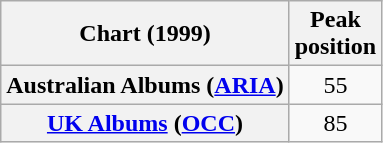<table class="wikitable sortable plainrowheaders" style="text-align:center">
<tr>
<th scope="col">Chart (1999)</th>
<th scope="col">Peak<br>position</th>
</tr>
<tr>
<th scope="row">Australian Albums (<a href='#'>ARIA</a>)</th>
<td>55</td>
</tr>
<tr>
<th scope="row"><a href='#'>UK Albums</a> (<a href='#'>OCC</a>)</th>
<td>85</td>
</tr>
</table>
